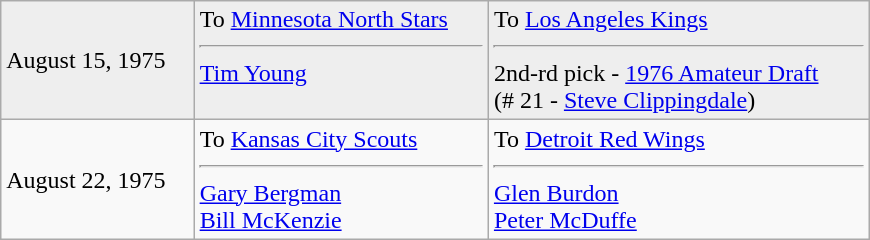<table class="wikitable" style="border:1px solid #999; width:580px;">
<tr style="background:#eee;">
<td>August 15, 1975</td>
<td valign="top">To <a href='#'>Minnesota North Stars</a><hr><a href='#'>Tim Young</a></td>
<td valign="top">To <a href='#'>Los Angeles Kings</a><hr>2nd-rd pick - <a href='#'>1976 Amateur Draft</a><br>(# 21 - <a href='#'>Steve Clippingdale</a>)</td>
</tr>
<tr>
<td>August 22, 1975</td>
<td valign="top">To <a href='#'>Kansas City Scouts</a><hr><a href='#'>Gary Bergman</a><br><a href='#'>Bill McKenzie</a></td>
<td valign="top">To <a href='#'>Detroit Red Wings</a><hr><a href='#'>Glen Burdon</a><br><a href='#'>Peter McDuffe</a></td>
</tr>
</table>
